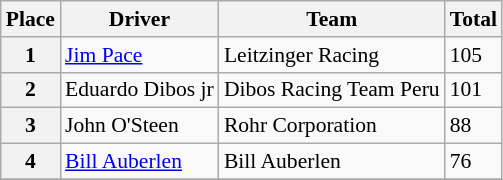<table class="wikitable" style="font-size: 90%;">
<tr>
<th>Place</th>
<th>Driver</th>
<th>Team</th>
<th>Total</th>
</tr>
<tr>
<th>1</th>
<td> <a href='#'>Jim Pace</a></td>
<td>Leitzinger Racing</td>
<td>105</td>
</tr>
<tr>
<th>2</th>
<td> Eduardo Dibos jr</td>
<td>Dibos Racing Team Peru</td>
<td>101</td>
</tr>
<tr>
<th>3</th>
<td> John O'Steen</td>
<td>Rohr Corporation</td>
<td>88</td>
</tr>
<tr>
<th>4</th>
<td> <a href='#'>Bill Auberlen</a></td>
<td>Bill Auberlen</td>
<td>76</td>
</tr>
<tr>
</tr>
</table>
